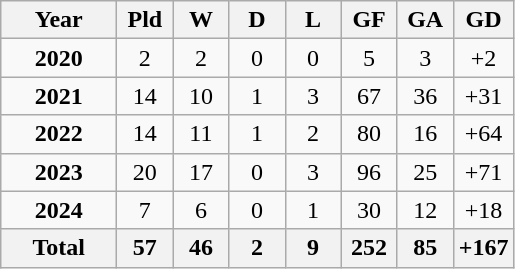<table class="wikitable" style="text-align: center;">
<tr>
<th width=70>Year</th>
<th width=30>Pld</th>
<th width=30>W</th>
<th width=30>D</th>
<th width=30>L</th>
<th width=30>GF</th>
<th width=30>GA</th>
<th width=30>GD</th>
</tr>
<tr>
<td><strong>2020</strong></td>
<td>2</td>
<td>2</td>
<td>0</td>
<td>0</td>
<td>5</td>
<td>3</td>
<td>+2</td>
</tr>
<tr>
<td><strong>2021</strong></td>
<td>14</td>
<td>10</td>
<td>1</td>
<td>3</td>
<td>67</td>
<td>36</td>
<td>+31</td>
</tr>
<tr>
<td><strong>2022</strong></td>
<td>14</td>
<td>11</td>
<td>1</td>
<td>2</td>
<td>80</td>
<td>16</td>
<td>+64</td>
</tr>
<tr>
<td><strong>2023</strong></td>
<td>20</td>
<td>17</td>
<td>0</td>
<td>3</td>
<td>96</td>
<td>25</td>
<td>+71</td>
</tr>
<tr>
<td><strong>2024</strong></td>
<td>7</td>
<td>6</td>
<td>0</td>
<td>1</td>
<td>30</td>
<td>12</td>
<td>+18</td>
</tr>
<tr>
<th>Total</th>
<th>57</th>
<th>46</th>
<th>2</th>
<th>9</th>
<th>252</th>
<th>85</th>
<th>+167</th>
</tr>
</table>
